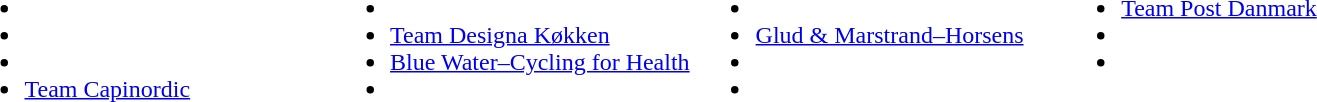<table>
<tr>
<td valign="top" width=25%><br><ul><li></li><li></li><li></li><li><a href='#'>Team Capinordic</a></li></ul></td>
<td valign="top" width=25%><br><ul><li></li><li><a href='#'>Team Designa Køkken</a></li><li><a href='#'>Blue Water–Cycling for Health</a></li><li></li></ul></td>
<td valign="top" width=25%><br><ul><li></li><li><a href='#'>Glud & Marstrand–Horsens</a></li><li></li><li></li></ul></td>
<td valign="top" width=25%><br><ul><li><a href='#'>Team Post Danmark</a></li><li></li><li></li></ul></td>
</tr>
</table>
